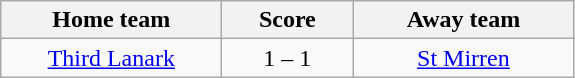<table class="wikitable" style="text-align: center">
<tr>
<th width=140>Home team</th>
<th width=80>Score</th>
<th width=140>Away team</th>
</tr>
<tr>
<td><a href='#'>Third Lanark</a></td>
<td>1 – 1</td>
<td><a href='#'>St Mirren</a></td>
</tr>
</table>
